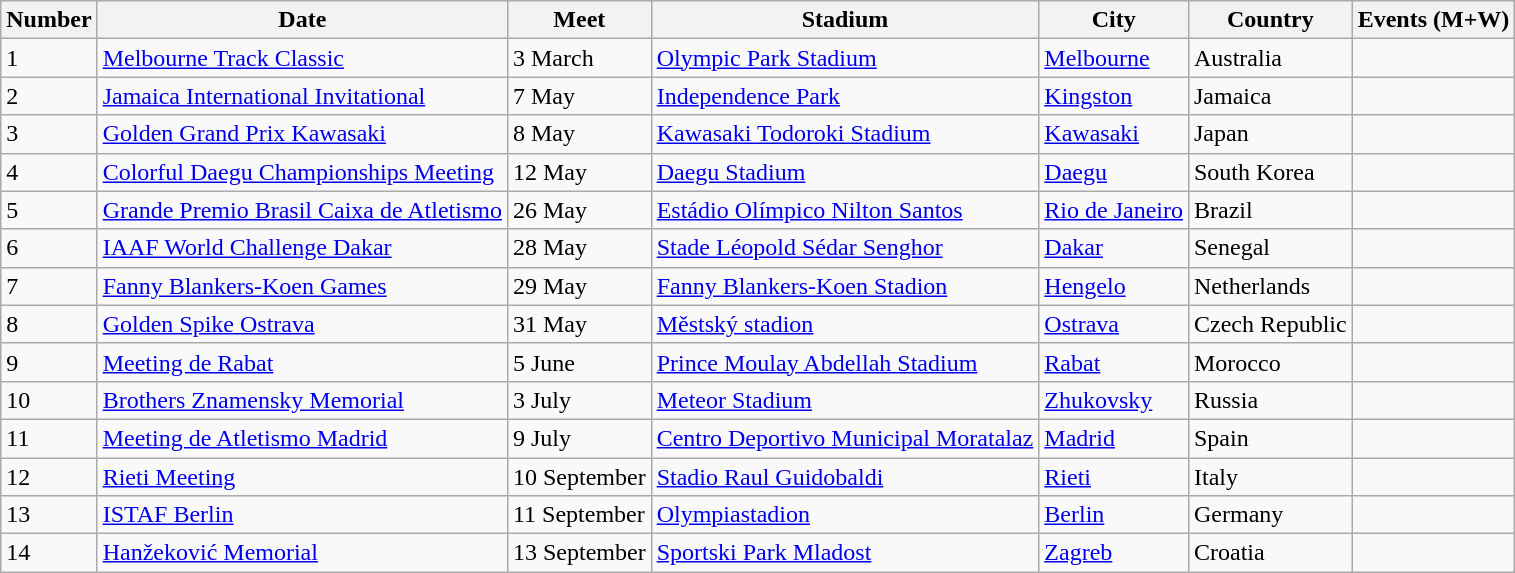<table class="wikitable sortable">
<tr>
<th>Number</th>
<th>Date</th>
<th>Meet</th>
<th>Stadium</th>
<th>City</th>
<th>Country</th>
<th>Events (M+W)</th>
</tr>
<tr>
<td>1</td>
<td><a href='#'>Melbourne Track Classic</a></td>
<td>3 March</td>
<td><a href='#'>Olympic Park Stadium</a></td>
<td><a href='#'>Melbourne</a></td>
<td>Australia</td>
<td></td>
</tr>
<tr>
<td>2</td>
<td><a href='#'>Jamaica International Invitational</a></td>
<td>7 May</td>
<td><a href='#'>Independence Park</a></td>
<td><a href='#'>Kingston</a></td>
<td>Jamaica</td>
<td></td>
</tr>
<tr>
<td>3</td>
<td><a href='#'>Golden Grand Prix Kawasaki</a></td>
<td>8 May</td>
<td><a href='#'>Kawasaki Todoroki Stadium</a></td>
<td><a href='#'>Kawasaki</a></td>
<td>Japan</td>
<td></td>
</tr>
<tr>
<td>4</td>
<td><a href='#'>Colorful Daegu Championships Meeting</a></td>
<td>12 May</td>
<td><a href='#'>Daegu Stadium</a></td>
<td><a href='#'>Daegu</a></td>
<td>South Korea</td>
<td></td>
</tr>
<tr>
<td>5</td>
<td><a href='#'>Grande Premio Brasil Caixa de Atletismo</a></td>
<td>26 May</td>
<td><a href='#'>Estádio Olímpico Nilton Santos</a></td>
<td><a href='#'>Rio de Janeiro</a></td>
<td>Brazil</td>
<td></td>
</tr>
<tr>
<td>6</td>
<td><a href='#'>IAAF World Challenge Dakar</a></td>
<td>28 May</td>
<td><a href='#'>Stade Léopold Sédar Senghor</a></td>
<td><a href='#'>Dakar</a></td>
<td>Senegal</td>
</tr>
<tr>
<td>7</td>
<td><a href='#'>Fanny Blankers-Koen Games</a></td>
<td>29 May</td>
<td><a href='#'>Fanny Blankers-Koen Stadion</a></td>
<td><a href='#'>Hengelo</a></td>
<td>Netherlands</td>
<td></td>
</tr>
<tr>
<td>8</td>
<td><a href='#'>Golden Spike Ostrava</a></td>
<td>31 May</td>
<td><a href='#'>Městský stadion</a></td>
<td><a href='#'>Ostrava</a></td>
<td>Czech Republic</td>
<td></td>
</tr>
<tr>
<td>9</td>
<td><a href='#'>Meeting de Rabat</a></td>
<td>5 June</td>
<td><a href='#'>Prince Moulay Abdellah Stadium</a></td>
<td><a href='#'>Rabat</a></td>
<td>Morocco</td>
<td></td>
</tr>
<tr>
<td>10</td>
<td><a href='#'>Brothers Znamensky Memorial</a></td>
<td>3 July</td>
<td><a href='#'>Meteor Stadium</a></td>
<td><a href='#'>Zhukovsky</a></td>
<td>Russia</td>
<td></td>
</tr>
<tr>
<td>11</td>
<td><a href='#'>Meeting de Atletismo Madrid</a></td>
<td>9 July</td>
<td><a href='#'>Centro Deportivo Municipal Moratalaz</a></td>
<td><a href='#'>Madrid</a></td>
<td>Spain</td>
<td></td>
</tr>
<tr>
<td>12</td>
<td><a href='#'>Rieti Meeting</a></td>
<td>10 September</td>
<td><a href='#'>Stadio Raul Guidobaldi</a></td>
<td><a href='#'>Rieti</a></td>
<td>Italy</td>
<td></td>
</tr>
<tr>
<td>13</td>
<td><a href='#'>ISTAF Berlin</a></td>
<td>11 September</td>
<td><a href='#'>Olympiastadion</a></td>
<td><a href='#'>Berlin</a></td>
<td>Germany</td>
<td></td>
</tr>
<tr>
<td>14</td>
<td><a href='#'>Hanžeković Memorial</a></td>
<td>13 September</td>
<td><a href='#'>Sportski Park Mladost</a></td>
<td><a href='#'>Zagreb</a></td>
<td>Croatia</td>
<td></td>
</tr>
</table>
